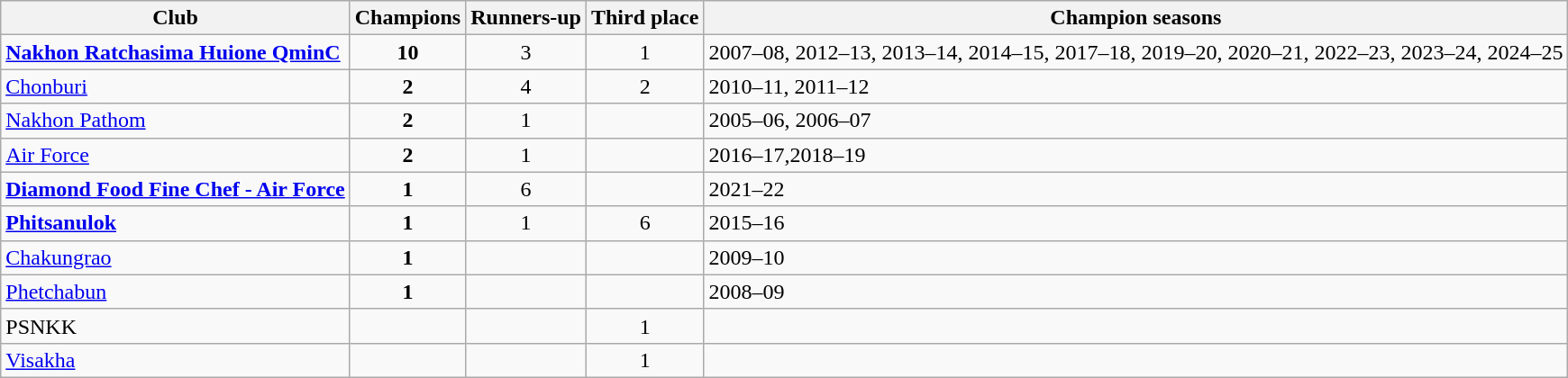<table class=wikitable>
<tr>
<th>Club</th>
<th> Champions</th>
<th> Runners-up</th>
<th> Third place</th>
<th>Champion seasons</th>
</tr>
<tr>
<td><strong><a href='#'>	Nakhon Ratchasima Huione QminC</a></strong></td>
<td align=center><strong>10</strong></td>
<td align=center>3</td>
<td align=center>1</td>
<td>2007–08, 2012–13, 2013–14, 2014–15, 2017–18, 2019–20, 2020–21, 2022–23, 2023–24, 2024–25</td>
</tr>
<tr>
<td><a href='#'>Chonburi</a></td>
<td align=center><strong>2</strong></td>
<td align=center>4</td>
<td align=center>2</td>
<td>2010–11, 2011–12</td>
</tr>
<tr>
<td><a href='#'>Nakhon Pathom</a></td>
<td align=center><strong>2</strong></td>
<td align=center>1</td>
<td></td>
<td>2005–06, 2006–07</td>
</tr>
<tr>
<td><a href='#'>Air Force</a></td>
<td align=center><strong>2</strong></td>
<td align=center>1</td>
<td></td>
<td>2016–17,2018–19</td>
</tr>
<tr>
<td><strong><a href='#'>Diamond Food Fine Chef - Air Force</a></strong></td>
<td align=center><strong>1</strong></td>
<td align=center>6</td>
<td></td>
<td>2021–22</td>
</tr>
<tr>
<td><strong><a href='#'>Phitsanulok</a></strong></td>
<td align=center><strong>1</strong></td>
<td align=center>1</td>
<td align=center>6</td>
<td>2015–16</td>
</tr>
<tr>
<td><a href='#'>Chakungrao</a></td>
<td align=center><strong>1</strong></td>
<td></td>
<td></td>
<td>2009–10</td>
</tr>
<tr>
<td><a href='#'>Phetchabun</a></td>
<td align=center><strong>1</strong></td>
<td></td>
<td></td>
<td>2008–09</td>
</tr>
<tr>
<td>PSNKK</td>
<td></td>
<td></td>
<td align=center>1</td>
</tr>
<tr>
<td><a href='#'>Visakha</a></td>
<td></td>
<td></td>
<td align=center>1</td>
<td></td>
</tr>
</table>
